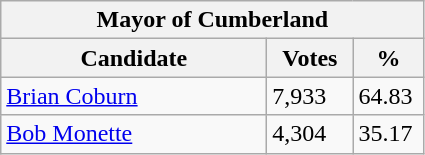<table class="wikitable">
<tr>
<th colspan="3">Mayor of Cumberland</th>
</tr>
<tr>
<th style="width: 170px">Candidate</th>
<th style="width: 50px">Votes</th>
<th style="width: 40px">%</th>
</tr>
<tr>
<td><a href='#'>Brian Coburn</a></td>
<td>7,933</td>
<td>64.83</td>
</tr>
<tr>
<td><a href='#'>Bob Monette</a></td>
<td>4,304</td>
<td>35.17</td>
</tr>
</table>
